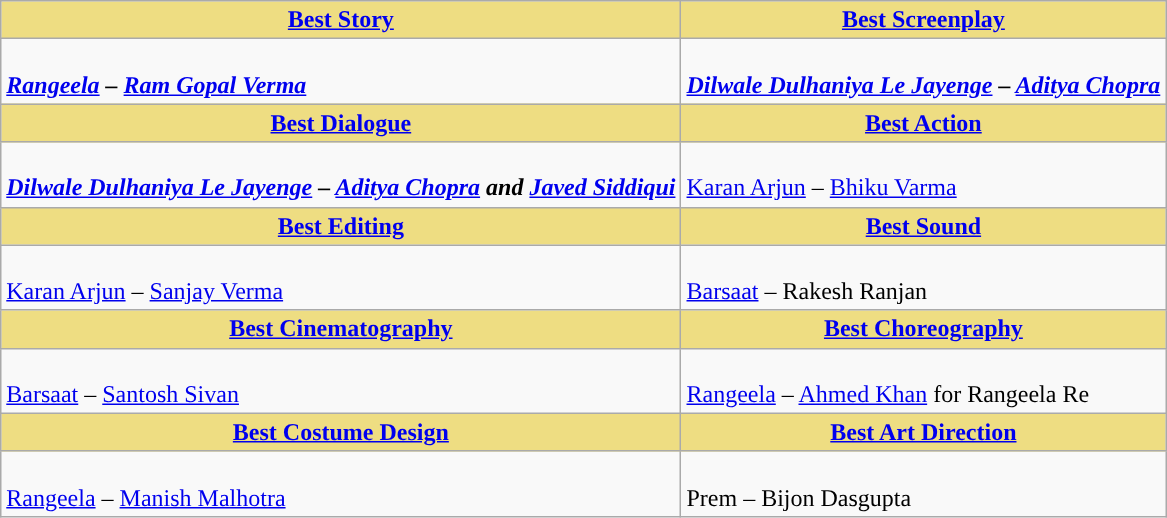<table class="wikitable">
<tr>
<th ! style="background:#EEDD82;text-align:center;"><a href='#'>Best Story</a></th>
<th ! style="background:#eedd82; text-align:center;"><a href='#'>Best Screenplay</a></th>
</tr>
<tr>
<td valign="top"><br><strong> <em><a href='#'>Rangeela</a> – <a href='#'>Ram Gopal Verma</a></em> </strong></td>
<td valign="top"><br><strong> <em><a href='#'>Dilwale Dulhaniya Le Jayenge</a> – <a href='#'>Aditya Chopra</a></em> </strong></td>
</tr>
<tr>
<th ! style="background:#EEDD82;text-align:center;"><a href='#'>Best Dialogue</a></th>
<th ! style="background:#eedd82; text-align:center;"><a href='#'>Best Action</a></th>
</tr>
<tr>
<td valign="top"><br><strong> <em><a href='#'>Dilwale Dulhaniya Le Jayenge</a> – <a href='#'>Aditya Chopra</a> and <a href='#'>Javed Siddiqui</a><strong><em></td>
<td valign="top"><br></strong> </em><a href='#'>Karan Arjun</a> – <a href='#'>Bhiku Varma</a><em> <strong></td>
</tr>
<tr>
<th ! style="background:#EEDD82;text-align:center;"><a href='#'>Best Editing</a></th>
<th ! style="background:#eedd82; text-align:center;"><a href='#'>Best Sound</a></th>
</tr>
<tr>
<td valign="top"><br></strong> </em><a href='#'>Karan Arjun</a> – <a href='#'>Sanjay Verma</a><em> <strong></td>
<td valign="top"><br></strong> </em><a href='#'>Barsaat</a> – Rakesh Ranjan<em> <strong></td>
</tr>
<tr>
<th ! style="background:#EEDD82;text-align:center;"><a href='#'>Best Cinematography</a></th>
<th ! style="background:#eedd82; text-align:center;"><a href='#'>Best Choreography</a></th>
</tr>
<tr>
<td valign="top"><br></strong> </em><a href='#'>Barsaat</a> – <a href='#'>Santosh Sivan</a><em> <strong></td>
<td valign="top"><br></strong> </em><a href='#'>Rangeela</a> – <a href='#'>Ahmed Khan</a> for Rangeela Re<em> <strong></td>
</tr>
<tr>
<th ! style="background:#EEDD82;text-align:center;"><a href='#'>Best Costume Design</a></th>
<th ! style="background:#EEDD82;text-align:center;"><a href='#'>Best Art Direction</a></th>
</tr>
<tr>
<td valign="top"><br></strong> </em><a href='#'>Rangeela</a> – <a href='#'>Manish Malhotra</a><em> <strong></td>
<td valign="top"><br></strong> </em>Prem – Bijon Dasgupta<em> <strong></td>
</tr>
</table>
